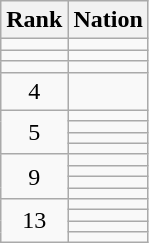<table class="wikitable sortable">
<tr>
<th>Rank</th>
<th>Nation</th>
</tr>
<tr>
<td align=center></td>
<td></td>
</tr>
<tr>
<td align=center></td>
<td></td>
</tr>
<tr>
<td align=center></td>
<td></td>
</tr>
<tr>
<td align=center>4</td>
<td></td>
</tr>
<tr>
<td align=center rowspan=4>5</td>
<td></td>
</tr>
<tr>
<td></td>
</tr>
<tr>
<td></td>
</tr>
<tr>
<td></td>
</tr>
<tr>
<td align=center rowspan=4>9</td>
<td></td>
</tr>
<tr>
<td></td>
</tr>
<tr>
<td></td>
</tr>
<tr>
<td></td>
</tr>
<tr>
<td align=center rowspan=4>13</td>
<td></td>
</tr>
<tr>
<td></td>
</tr>
<tr>
<td></td>
</tr>
<tr>
<td></td>
</tr>
</table>
